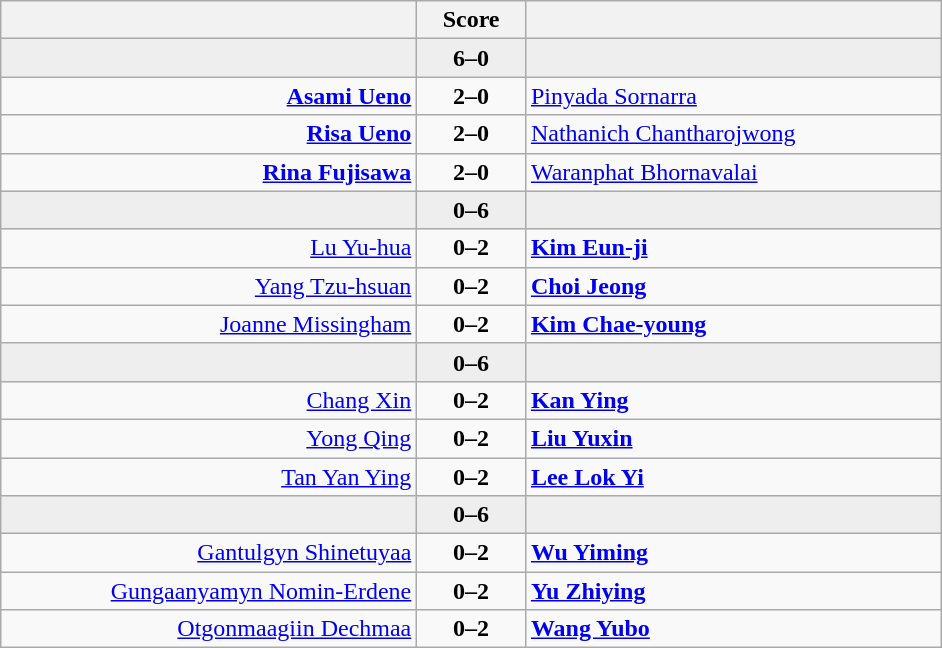<table class="wikitable" style="text-align: center;">
<tr>
<th align="right" width="270"></th>
<th width="65">Score</th>
<th align="left" width="270"></th>
</tr>
<tr bgcolor=eeeeee>
<td align=right><strong></strong></td>
<td align=center><strong>6–0</strong></td>
<td align=left></td>
</tr>
<tr>
<td align=right><strong><a href='#'>Asami Ueno</a></strong></td>
<td align=center><strong>2–0</strong></td>
<td align=left><a href='#'>Pinyada Sornarra</a></td>
</tr>
<tr>
<td align=right><strong><a href='#'>Risa Ueno</a></strong></td>
<td align=center><strong>2–0</strong></td>
<td align=left><a href='#'>Nathanich Chantharojwong</a></td>
</tr>
<tr>
<td align=right><strong><a href='#'>Rina Fujisawa</a></strong></td>
<td align=center><strong>2–0</strong></td>
<td align=left><a href='#'>Waranphat Bhornavalai</a></td>
</tr>
<tr bgcolor=eeeeee>
<td align=right></td>
<td align=center><strong>0–6</strong></td>
<td align=left><strong></strong></td>
</tr>
<tr>
<td align=right><a href='#'>Lu Yu-hua</a></td>
<td align=center><strong>0–2</strong></td>
<td align=left><strong><a href='#'>Kim Eun-ji</a></strong></td>
</tr>
<tr>
<td align=right><a href='#'>Yang Tzu-hsuan</a></td>
<td align=center><strong>0–2</strong></td>
<td align=left><strong><a href='#'>Choi Jeong</a></strong></td>
</tr>
<tr>
<td align=right><a href='#'>Joanne Missingham</a></td>
<td align=center><strong>0–2</strong></td>
<td align=left><strong><a href='#'>Kim Chae-young</a></strong></td>
</tr>
<tr bgcolor=eeeeee>
<td align=right></td>
<td align=center><strong>0–6</strong></td>
<td align=left><strong></strong></td>
</tr>
<tr>
<td align=right><a href='#'>Chang Xin</a></td>
<td align=center><strong>0–2</strong></td>
<td align=left><strong><a href='#'>Kan Ying</a></strong></td>
</tr>
<tr>
<td align=right><a href='#'>Yong Qing</a></td>
<td align=center><strong>0–2</strong></td>
<td align=left><strong><a href='#'>Liu Yuxin</a></strong></td>
</tr>
<tr>
<td align=right><a href='#'>Tan Yan Ying</a></td>
<td align=center><strong>0–2</strong></td>
<td align=left><strong><a href='#'>Lee Lok Yi</a></strong></td>
</tr>
<tr bgcolor=eeeeee>
<td align=right></td>
<td align=center><strong>0–6</strong></td>
<td align=left><strong></strong></td>
</tr>
<tr>
<td align=right><a href='#'>Gantulgyn Shinetuyaa</a></td>
<td align=center><strong>0–2</strong></td>
<td align=left><strong><a href='#'>Wu Yiming</a></strong></td>
</tr>
<tr>
<td align=right><a href='#'>Gungaanyamyn Nomin-Erdene</a></td>
<td align=center><strong>0–2</strong></td>
<td align=left><strong><a href='#'>Yu Zhiying</a></strong></td>
</tr>
<tr>
<td align=right><a href='#'>Otgonmaagiin Dechmaa</a></td>
<td align=center><strong>0–2</strong></td>
<td align=left><strong><a href='#'>Wang Yubo</a></strong></td>
</tr>
</table>
